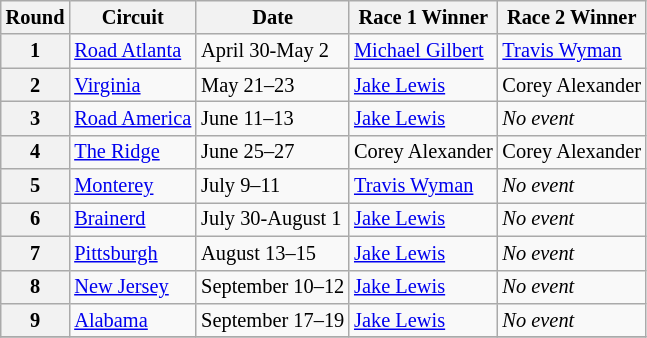<table class="wikitable" style="font-size: 85%">
<tr>
<th>Round</th>
<th>Circuit</th>
<th>Date</th>
<th>Race 1 Winner</th>
<th>Race 2 Winner</th>
</tr>
<tr>
<th>1</th>
<td> <a href='#'>Road Atlanta</a></td>
<td>April 30-May 2</td>
<td> <a href='#'>Michael Gilbert</a></td>
<td> <a href='#'>Travis Wyman</a></td>
</tr>
<tr>
<th>2</th>
<td> <a href='#'>Virginia</a></td>
<td>May 21–23</td>
<td> <a href='#'>Jake Lewis</a></td>
<td> Corey Alexander</td>
</tr>
<tr>
<th>3</th>
<td> <a href='#'>Road America</a></td>
<td>June 11–13</td>
<td> <a href='#'>Jake Lewis</a></td>
<td><em>No event</em></td>
</tr>
<tr>
<th>4</th>
<td> <a href='#'>The Ridge</a></td>
<td>June 25–27</td>
<td> Corey Alexander</td>
<td> Corey Alexander</td>
</tr>
<tr>
<th>5</th>
<td> <a href='#'>Monterey</a></td>
<td>July 9–11</td>
<td> <a href='#'>Travis Wyman</a></td>
<td><em>No event</em></td>
</tr>
<tr>
<th>6</th>
<td> <a href='#'>Brainerd</a></td>
<td>July 30-August 1</td>
<td> <a href='#'>Jake Lewis</a></td>
<td><em>No event</em></td>
</tr>
<tr>
<th>7</th>
<td> <a href='#'>Pittsburgh</a></td>
<td>August 13–15</td>
<td> <a href='#'>Jake Lewis</a></td>
<td><em>No event</em></td>
</tr>
<tr>
<th>8</th>
<td> <a href='#'>New Jersey</a></td>
<td>September 10–12</td>
<td> <a href='#'>Jake Lewis</a></td>
<td><em>No event</em></td>
</tr>
<tr>
<th>9</th>
<td> <a href='#'>Alabama</a></td>
<td>September 17–19</td>
<td> <a href='#'>Jake Lewis</a></td>
<td><em>No event</em></td>
</tr>
<tr>
</tr>
</table>
